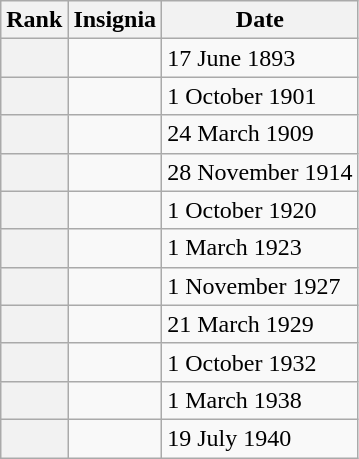<table class="wikitable plainrowheaders">
<tr>
<th scope="col">Rank</th>
<th scope="col">Insignia</th>
<th scope="col">Date</th>
</tr>
<tr>
<th scope="row"></th>
<td></td>
<td>17 June 1893</td>
</tr>
<tr>
<th scope="row"></th>
<td></td>
<td>1 October 1901</td>
</tr>
<tr>
<th scope="row"></th>
<td></td>
<td>24 March 1909</td>
</tr>
<tr>
<th scope="row"></th>
<td></td>
<td>28 November 1914</td>
</tr>
<tr>
<th scope="row"></th>
<td></td>
<td>1 October 1920</td>
</tr>
<tr>
<th scope="row"></th>
<td></td>
<td>1 March 1923</td>
</tr>
<tr>
<th scope="row"></th>
<td></td>
<td>1 November 1927</td>
</tr>
<tr>
<th scope="row"></th>
<td></td>
<td>21 March 1929</td>
</tr>
<tr>
<th scope="row"></th>
<td></td>
<td>1 October 1932</td>
</tr>
<tr>
<th scope="row"></th>
<td></td>
<td>1 March 1938</td>
</tr>
<tr>
<th scope="row"></th>
<td></td>
<td>19 July 1940</td>
</tr>
</table>
